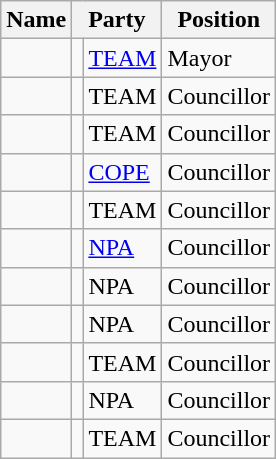<table class="wikitable">
<tr>
<th>Name</th>
<th colspan="2">Party</th>
<th>Position</th>
</tr>
<tr>
<td></td>
<td></td>
<td><a href='#'>TEAM</a></td>
<td>Mayor</td>
</tr>
<tr>
<td></td>
<td></td>
<td>TEAM</td>
<td>Councillor</td>
</tr>
<tr>
<td></td>
<td></td>
<td>TEAM</td>
<td>Councillor</td>
</tr>
<tr>
<td></td>
<td></td>
<td><a href='#'>COPE</a></td>
<td>Councillor</td>
</tr>
<tr>
<td></td>
<td></td>
<td>TEAM</td>
<td>Councillor</td>
</tr>
<tr>
<td></td>
<td></td>
<td><a href='#'>NPA</a></td>
<td>Councillor</td>
</tr>
<tr>
<td></td>
<td></td>
<td>NPA</td>
<td>Councillor</td>
</tr>
<tr>
<td></td>
<td></td>
<td>NPA</td>
<td>Councillor</td>
</tr>
<tr>
<td></td>
<td></td>
<td>TEAM</td>
<td>Councillor</td>
</tr>
<tr>
<td></td>
<td></td>
<td>NPA</td>
<td>Councillor</td>
</tr>
<tr>
<td></td>
<td></td>
<td>TEAM</td>
<td>Councillor</td>
</tr>
</table>
